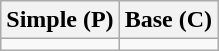<table class="wikitable floatright">
<tr>
<th>Simple (P)</th>
<th>Base (C)</th>
</tr>
<tr>
<td></td>
<td></td>
</tr>
</table>
